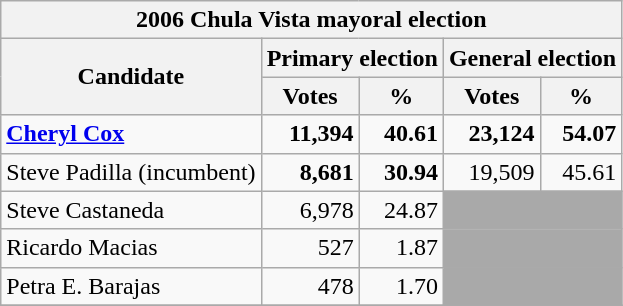<table class=wikitable>
<tr>
<th colspan=5>2006 Chula Vista mayoral election</th>
</tr>
<tr>
<th colspan=1 rowspan=2>Candidate</th>
<th colspan=2><strong>Primary election</strong></th>
<th colspan=2><strong>General election</strong></th>
</tr>
<tr>
<th>Votes</th>
<th>%</th>
<th>Votes</th>
<th>%</th>
</tr>
<tr>
<td><strong><a href='#'>Cheryl Cox</a></strong></td>
<td align="right"><strong>11,394</strong></td>
<td align="right"><strong>40.61</strong></td>
<td align="right"><strong>23,124</strong></td>
<td align="right"><strong>54.07</strong></td>
</tr>
<tr>
<td>Steve Padilla (incumbent)</td>
<td align="right"><strong>8,681</strong></td>
<td align="right"><strong>30.94</strong></td>
<td align="right">19,509</td>
<td align="right">45.61</td>
</tr>
<tr>
<td>Steve Castaneda</td>
<td align="right">6,978</td>
<td align="right">24.87</td>
<td colspan=2 bgcolor=darkgray></td>
</tr>
<tr>
<td>Ricardo Macias</td>
<td align="right">527</td>
<td align="right">1.87</td>
<td colspan=2 bgcolor=darkgray></td>
</tr>
<tr>
<td>Petra E. Barajas</td>
<td align="right">478</td>
<td align="right">1.70</td>
<td colspan=2 bgcolor=darkgray></td>
</tr>
<tr>
</tr>
</table>
